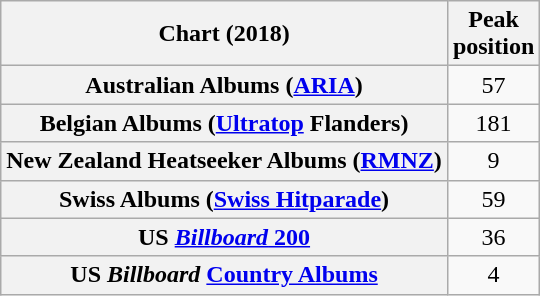<table class="wikitable sortable plainrowheaders" style="text-align:center">
<tr>
<th scope="col">Chart (2018)</th>
<th scope="col">Peak<br> position</th>
</tr>
<tr>
<th scope="row">Australian Albums (<a href='#'>ARIA</a>)</th>
<td>57</td>
</tr>
<tr>
<th scope="row">Belgian Albums (<a href='#'>Ultratop</a> Flanders)</th>
<td>181</td>
</tr>
<tr>
<th scope="row">New Zealand Heatseeker Albums (<a href='#'>RMNZ</a>)</th>
<td>9</td>
</tr>
<tr>
<th scope="row">Swiss Albums (<a href='#'>Swiss Hitparade</a>)</th>
<td>59</td>
</tr>
<tr>
<th scope="row">US <a href='#'><em>Billboard</em> 200</a></th>
<td>36</td>
</tr>
<tr>
<th scope="row">US <em>Billboard</em> <a href='#'>Country Albums</a></th>
<td>4</td>
</tr>
</table>
